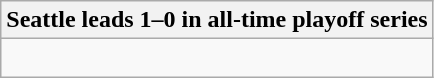<table class="wikitable collapsible collapsed">
<tr>
<th>Seattle leads 1–0 in all-time playoff series</th>
</tr>
<tr>
<td><br></td>
</tr>
</table>
